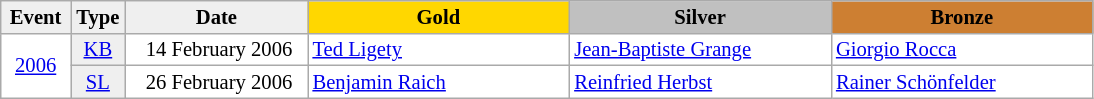<table class="wikitable plainrowheaders" style="background:#fff; font-size:86%; line-height:15px; border:grey solid 1px; border-collapse:collapse;">
<tr>
<th style="background-color: #EFEFEF;" width="40">Event</th>
<th style="background-color: #EFEFEF;" width="30">Type</th>
<th style="background-color: #EFEFEF;" width="115">Date</th>
<th style="background-color: #FFD700;" width="168">Gold</th>
<th style="background-color: #C0C0C0;" width="168">Silver</th>
<th style="background-color: #CD7F32;" width="168">Bronze</th>
</tr>
<tr>
<td align=center rowspan=2><a href='#'>2006</a></td>
<td align=center bgcolor=#EFEFEF><a href='#'>KB</a></td>
<td align=right>14 February 2006  </td>
<td> <a href='#'>Ted Ligety</a></td>
<td> <a href='#'>Jean-Baptiste Grange</a></td>
<td> <a href='#'>Giorgio Rocca</a></td>
</tr>
<tr>
<td align=center bgcolor=#EFEFEF><a href='#'>SL</a></td>
<td align=right>26 February 2006  </td>
<td> <a href='#'>Benjamin Raich</a></td>
<td> <a href='#'>Reinfried Herbst</a></td>
<td> <a href='#'>Rainer Schönfelder</a></td>
</tr>
</table>
